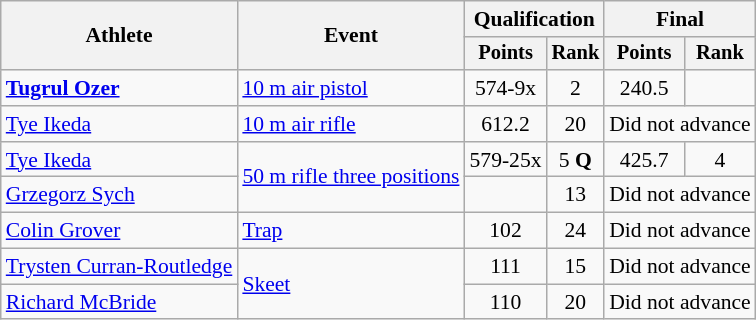<table class=wikitable style=font-size:90%;text-align:center>
<tr>
<th rowspan=2>Athlete</th>
<th rowspan=2>Event</th>
<th colspan=2>Qualification</th>
<th colspan=2>Final</th>
</tr>
<tr style=font-size:95%>
<th>Points</th>
<th>Rank</th>
<th>Points</th>
<th>Rank</th>
</tr>
<tr>
<td align=left><strong><a href='#'>Tugrul Ozer</a></strong></td>
<td align=left><a href='#'>10 m air pistol</a></td>
<td>574-9x</td>
<td>2</td>
<td>240.5 <strong></strong></td>
<td></td>
</tr>
<tr>
<td align=left><a href='#'>Tye Ikeda</a></td>
<td align=left><a href='#'>10 m air rifle</a></td>
<td>612.2</td>
<td>20</td>
<td colspan=2>Did not advance</td>
</tr>
<tr>
<td align=left><a href='#'>Tye Ikeda</a></td>
<td align=left rowspan=2><a href='#'>50 m rifle three positions</a></td>
<td>579-25x</td>
<td>5 <strong>Q</strong></td>
<td>425.7</td>
<td>4</td>
</tr>
<tr>
<td align=left><a href='#'>Grzegorz Sych</a></td>
<td></td>
<td>13</td>
<td colspan=2>Did not advance</td>
</tr>
<tr>
<td align=left><a href='#'>Colin Grover</a></td>
<td align=left><a href='#'>Trap</a></td>
<td>102</td>
<td>24</td>
<td colspan=2>Did not advance</td>
</tr>
<tr>
<td align=left><a href='#'>Trysten Curran-Routledge</a></td>
<td align=left rowspan=2><a href='#'>Skeet</a></td>
<td>111</td>
<td>15</td>
<td colspan=2>Did not advance</td>
</tr>
<tr>
<td align=left><a href='#'>Richard McBride</a></td>
<td>110</td>
<td>20</td>
<td colspan=2>Did not advance</td>
</tr>
</table>
